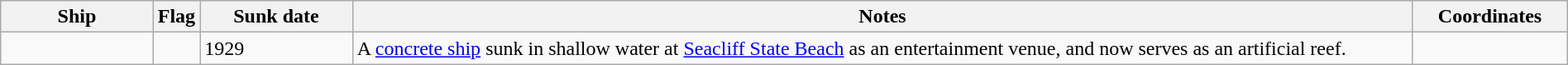<table class=wikitable | style = "width:100%">
<tr>
<th style="width:10%">Ship</th>
<th>Flag</th>
<th style="width:10%">Sunk date</th>
<th style="width:70%">Notes</th>
<th style="width:10%">Coordinates</th>
</tr>
<tr>
<td></td>
<td></td>
<td>1929</td>
<td>A <a href='#'>concrete ship</a> sunk in shallow water at <a href='#'>Seacliff State Beach</a> as an entertainment venue, and now serves as an artificial reef.</td>
<td></td>
</tr>
</table>
